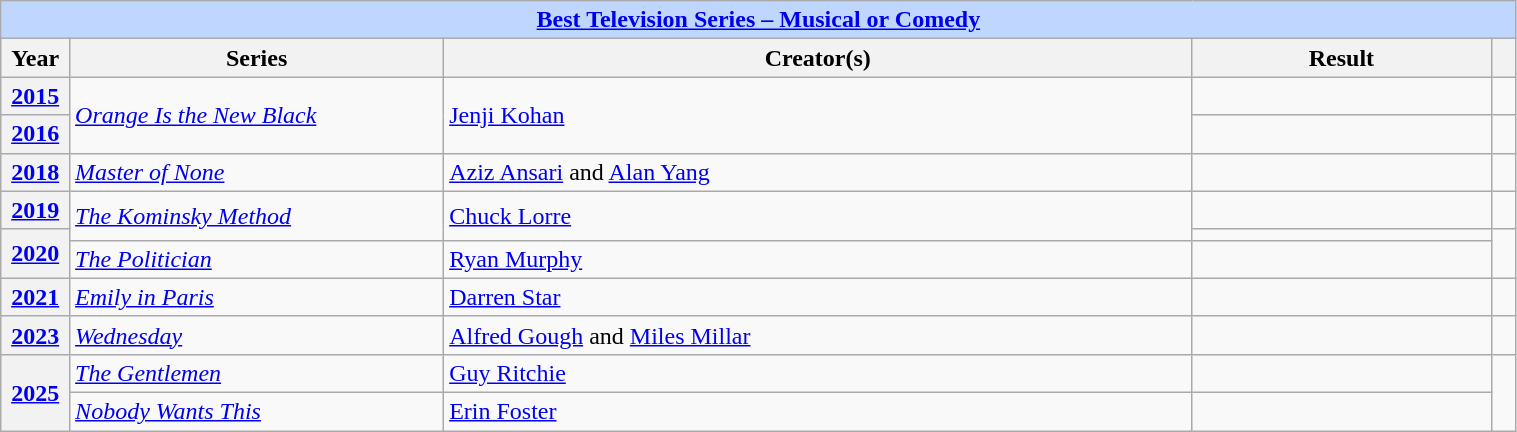<table class="wikitable plainrowheaders" style="width:80%;">
<tr style="background:#bfd7ff;">
<td colspan="6" style="text-align:center;"><strong><a href='#'>Best Television Series – Musical or Comedy</a></strong></td>
</tr>
<tr style="background:#ebf5ff;">
<th style="width:1%;">Year</th>
<th style="width:15%;">Series</th>
<th style="width:30%;">Creator(s)</th>
<th style="width:12%;">Result</th>
<th style="width:1%;"></th>
</tr>
<tr>
<th scope=row style="text-align:center;"><a href='#'>2015</a></th>
<td rowspan="2"><em><a href='#'>Orange Is the New Black</a></em></td>
<td rowspan="2"><a href='#'>Jenji Kohan</a></td>
<td></td>
<td style="text-align:center;"></td>
</tr>
<tr>
<th scope=row style="text-align:center;"><a href='#'>2016</a></th>
<td></td>
<td style="text-align:center;"></td>
</tr>
<tr>
<th scope=row style="text-align:center;"><a href='#'>2018</a></th>
<td><em><a href='#'>Master of None</a></em></td>
<td><a href='#'>Aziz Ansari</a> and <a href='#'>Alan Yang</a></td>
<td></td>
<td style="text-align:center;"></td>
</tr>
<tr>
<th scope=row style="text-align:center;"><a href='#'>2019</a></th>
<td rowspan="2"><em><a href='#'>The Kominsky Method</a></em></td>
<td rowspan="2"><a href='#'>Chuck Lorre</a></td>
<td></td>
<td style="text-align:center;"></td>
</tr>
<tr>
<th scope=row rowspan="2" style="text-align:center;"><a href='#'>2020</a></th>
<td></td>
<td rowspan="2" style="text-align:center;"></td>
</tr>
<tr>
<td><em><a href='#'>The Politician</a></em></td>
<td><a href='#'>Ryan Murphy</a></td>
<td></td>
</tr>
<tr>
<th scope="row" style="text-align:center;"><a href='#'>2021</a></th>
<td><em><a href='#'>Emily in Paris</a></em></td>
<td><a href='#'>Darren Star</a></td>
<td></td>
<td style="text-align:center;"></td>
</tr>
<tr>
<th scope="row" style="text-align:center;"><a href='#'>2023</a></th>
<td><em><a href='#'>Wednesday</a></em></td>
<td><a href='#'>Alfred Gough</a> and <a href='#'>Miles Millar</a></td>
<td></td>
<td></td>
</tr>
<tr>
<th scope=row rowspan=2 style="text-align:center;"><a href='#'>2025</a></th>
<td><em><a href='#'>The Gentlemen</a></em></td>
<td><a href='#'>Guy Ritchie</a></td>
<td></td>
<td rowspan=2></td>
</tr>
<tr>
<td><em><a href='#'>Nobody Wants This</a></em></td>
<td><a href='#'>Erin Foster</a></td>
<td></td>
</tr>
</table>
